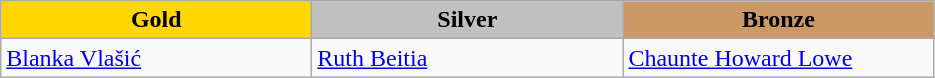<table class="wikitable" style="text-align:left">
<tr align="center">
<td width=200 bgcolor=gold><strong>Gold</strong></td>
<td width=200 bgcolor=silver><strong>Silver</strong></td>
<td width=200 bgcolor=CC9966><strong>Bronze</strong></td>
</tr>
<tr>
<td><a href='#'>Blanka Vlašić</a><br><em></em></td>
<td><a href='#'>Ruth Beitia</a><br><em></em></td>
<td><a href='#'>Chaunte Howard Lowe</a><br><em></em></td>
</tr>
</table>
